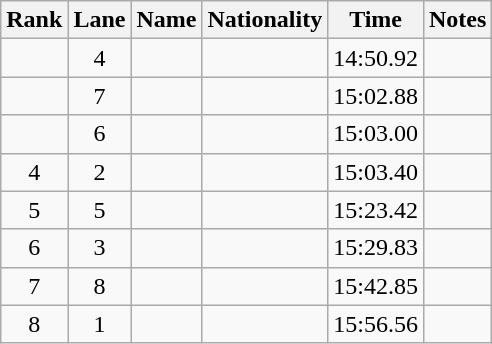<table class="wikitable sortable" style="text-align:center">
<tr>
<th>Rank</th>
<th>Lane</th>
<th>Name</th>
<th>Nationality</th>
<th>Time</th>
<th>Notes</th>
</tr>
<tr>
<td></td>
<td>4</td>
<td align=left></td>
<td align=left></td>
<td>14:50.92</td>
<td></td>
</tr>
<tr>
<td></td>
<td>7</td>
<td align=left></td>
<td align=left></td>
<td>15:02.88</td>
<td></td>
</tr>
<tr>
<td></td>
<td>6</td>
<td align=left></td>
<td align=left></td>
<td>15:03.00</td>
<td></td>
</tr>
<tr>
<td>4</td>
<td>2</td>
<td align=left></td>
<td align=left></td>
<td>15:03.40</td>
<td></td>
</tr>
<tr>
<td>5</td>
<td>5</td>
<td align=left></td>
<td align=left></td>
<td>15:23.42</td>
<td></td>
</tr>
<tr>
<td>6</td>
<td>3</td>
<td align=left></td>
<td align=left></td>
<td>15:29.83</td>
<td></td>
</tr>
<tr>
<td>7</td>
<td>8</td>
<td align=left></td>
<td align=left></td>
<td>15:42.85</td>
<td></td>
</tr>
<tr>
<td>8</td>
<td>1</td>
<td align=left></td>
<td align=left></td>
<td>15:56.56</td>
<td></td>
</tr>
</table>
